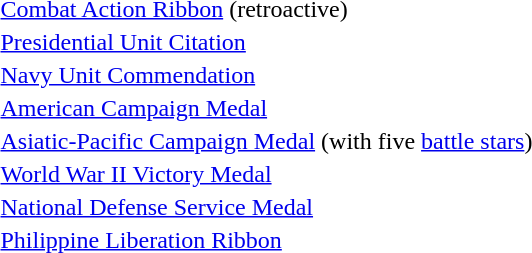<table>
<tr>
<td></td>
<td><a href='#'>Combat Action Ribbon</a> (retroactive)</td>
</tr>
<tr>
<td></td>
<td><a href='#'>Presidential Unit Citation</a></td>
</tr>
<tr>
<td></td>
<td><a href='#'>Navy Unit Commendation</a></td>
</tr>
<tr>
<td></td>
<td><a href='#'>American Campaign Medal</a></td>
</tr>
<tr>
<td></td>
<td><a href='#'>Asiatic-Pacific Campaign Medal</a> (with five <a href='#'>battle stars</a>)</td>
</tr>
<tr>
<td></td>
<td><a href='#'>World War II Victory Medal</a></td>
</tr>
<tr>
<td></td>
<td><a href='#'>National Defense Service Medal</a></td>
</tr>
<tr>
<td></td>
<td><a href='#'>Philippine Liberation Ribbon</a></td>
</tr>
</table>
